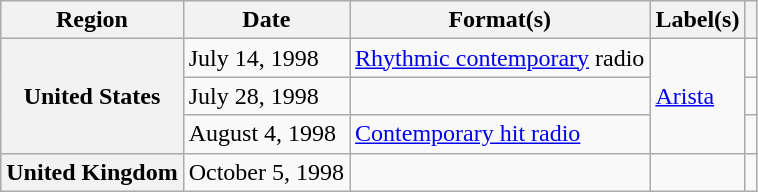<table class="wikitable plainrowheaders">
<tr>
<th scope="col">Region</th>
<th scope="col">Date</th>
<th scope="col">Format(s)</th>
<th scope="col">Label(s)</th>
<th scope="col"></th>
</tr>
<tr>
<th scope="row" rowspan="3">United States</th>
<td>July 14, 1998</td>
<td><a href='#'>Rhythmic contemporary</a> radio</td>
<td rowspan="3"><a href='#'>Arista</a></td>
<td></td>
</tr>
<tr>
<td>July 28, 1998</td>
<td></td>
<td></td>
</tr>
<tr>
<td>August 4, 1998</td>
<td><a href='#'>Contemporary hit radio</a></td>
<td></td>
</tr>
<tr>
<th scope="row">United Kingdom</th>
<td>October 5, 1998</td>
<td></td>
<td></td>
<td></td>
</tr>
</table>
